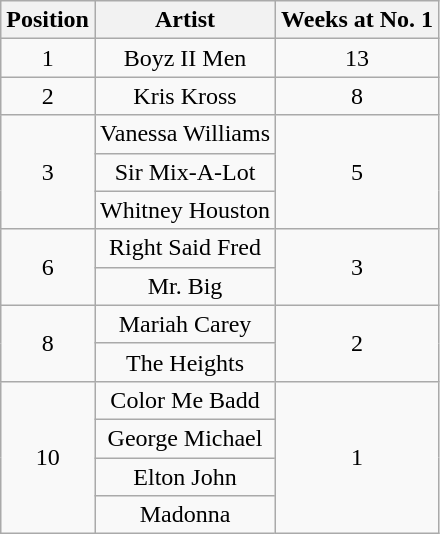<table class="wikitable plainrowheaders" style="text-align:center;">
<tr>
<th>Position</th>
<th>Artist</th>
<th>Weeks at No. 1</th>
</tr>
<tr>
<td>1</td>
<td>Boyz II Men</td>
<td>13</td>
</tr>
<tr>
<td>2</td>
<td>Kris Kross</td>
<td>8</td>
</tr>
<tr>
<td rowspan=3>3</td>
<td>Vanessa Williams</td>
<td rowspan=3>5</td>
</tr>
<tr>
<td>Sir Mix-A-Lot</td>
</tr>
<tr>
<td>Whitney Houston</td>
</tr>
<tr>
<td rowspan=2>6</td>
<td>Right Said Fred</td>
<td rowspan=2>3</td>
</tr>
<tr>
<td>Mr. Big</td>
</tr>
<tr>
<td rowspan=2>8</td>
<td>Mariah Carey</td>
<td rowspan=2>2</td>
</tr>
<tr>
<td>The Heights</td>
</tr>
<tr>
<td rowspan=4>10</td>
<td>Color Me Badd</td>
<td rowspan=4>1</td>
</tr>
<tr>
<td>George Michael</td>
</tr>
<tr>
<td>Elton John</td>
</tr>
<tr>
<td>Madonna</td>
</tr>
</table>
